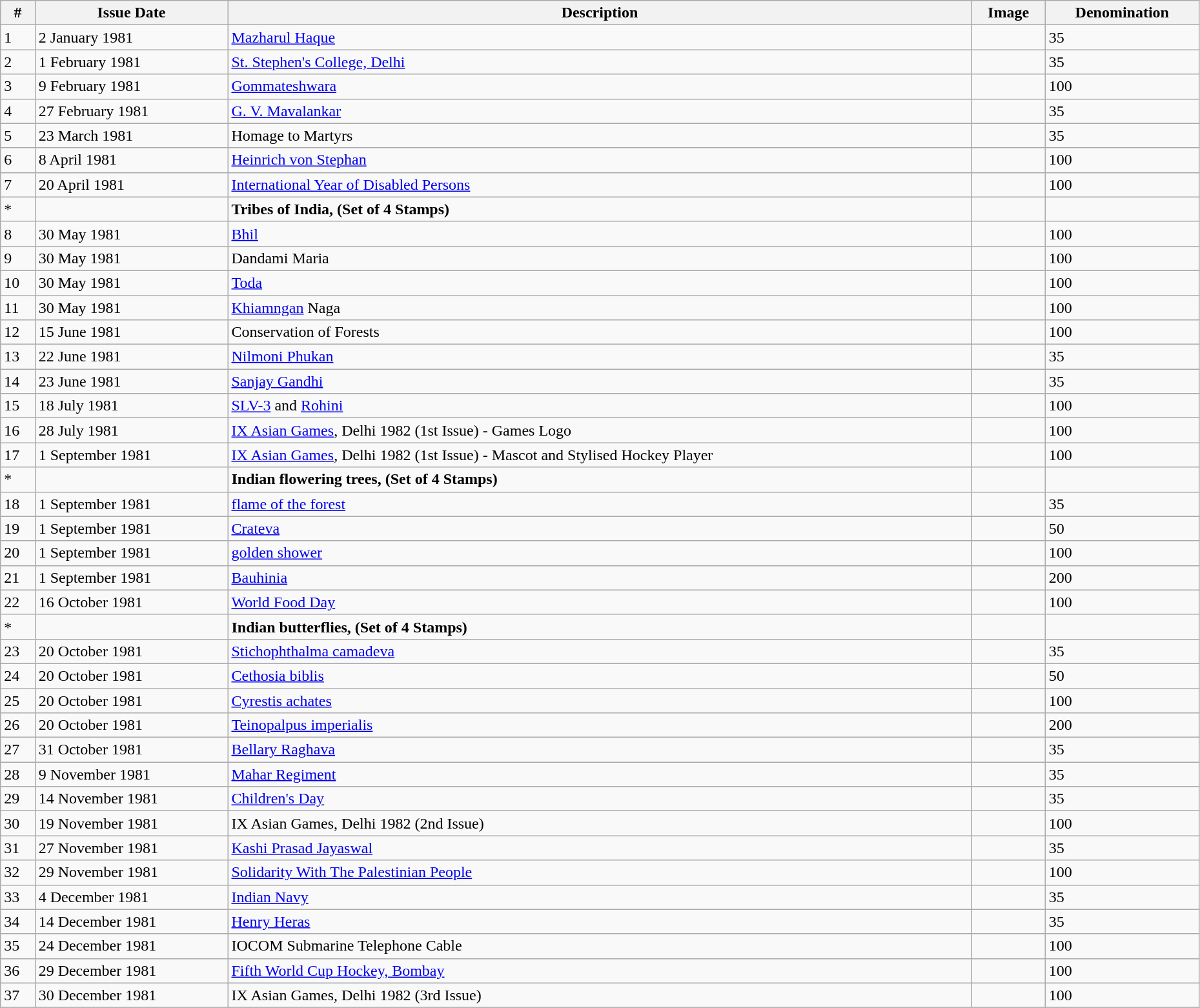<table class = "wikitable"  style = "text-align:justify" width = "98%">
<tr>
<th>#</th>
<th>Issue Date</th>
<th>Description</th>
<th>Image</th>
<th>Denomination</th>
</tr>
<tr>
<td>1</td>
<td>2 January 1981</td>
<td><a href='#'>Mazharul Haque</a></td>
<td></td>
<td>35</td>
</tr>
<tr>
<td>2</td>
<td>1 February 1981</td>
<td><a href='#'>St. Stephen's College, Delhi</a></td>
<td></td>
<td>35</td>
</tr>
<tr>
<td>3</td>
<td>9 February 1981</td>
<td><a href='#'>Gommateshwara</a></td>
<td></td>
<td>100</td>
</tr>
<tr>
<td>4</td>
<td>27 February 1981</td>
<td><a href='#'>G. V. Mavalankar</a></td>
<td></td>
<td>35</td>
</tr>
<tr>
<td>5</td>
<td>23 March 1981</td>
<td>Homage to Martyrs</td>
<td></td>
<td>35</td>
</tr>
<tr>
<td>6</td>
<td>8 April 1981</td>
<td><a href='#'>Heinrich von Stephan</a></td>
<td></td>
<td>100</td>
</tr>
<tr>
<td>7</td>
<td>20 April 1981</td>
<td><a href='#'>International Year of Disabled Persons</a></td>
<td></td>
<td>100</td>
</tr>
<tr>
<td>*</td>
<td></td>
<td><strong>Tribes of India, (Set of 4 Stamps)</strong></td>
<td></td>
<td></td>
</tr>
<tr>
<td>8</td>
<td>30 May 1981</td>
<td><a href='#'>Bhil</a></td>
<td></td>
<td>100</td>
</tr>
<tr>
<td>9</td>
<td>30 May 1981</td>
<td>Dandami Maria</td>
<td></td>
<td>100</td>
</tr>
<tr>
<td>10</td>
<td>30 May 1981</td>
<td><a href='#'>Toda</a></td>
<td></td>
<td>100</td>
</tr>
<tr>
<td>11</td>
<td>30 May 1981</td>
<td><a href='#'>Khiamngan</a> Naga</td>
<td></td>
<td>100</td>
</tr>
<tr>
<td>12</td>
<td>15 June 1981</td>
<td>Conservation of Forests</td>
<td></td>
<td>100</td>
</tr>
<tr>
<td>13</td>
<td>22 June 1981</td>
<td><a href='#'>Nilmoni Phukan</a></td>
<td></td>
<td>35</td>
</tr>
<tr>
<td>14</td>
<td>23 June 1981</td>
<td><a href='#'>Sanjay Gandhi</a></td>
<td></td>
<td>35</td>
</tr>
<tr>
<td>15</td>
<td>18 July 1981</td>
<td><a href='#'>SLV-3</a> and <a href='#'>Rohini</a></td>
<td></td>
<td>100</td>
</tr>
<tr>
<td>16</td>
<td>28 July 1981</td>
<td><a href='#'>IX Asian Games</a>, Delhi 1982 (1st Issue) - Games Logo</td>
<td></td>
<td>100</td>
</tr>
<tr>
<td>17</td>
<td>1 September 1981</td>
<td><a href='#'>IX Asian Games</a>, Delhi 1982 (1st Issue) - Mascot and Stylised Hockey Player</td>
<td></td>
<td>100</td>
</tr>
<tr>
<td>*</td>
<td></td>
<td><strong>Indian flowering trees, (Set of 4 Stamps)</strong></td>
<td></td>
<td></td>
</tr>
<tr>
<td>18</td>
<td>1 September 1981</td>
<td><a href='#'>flame of the forest</a></td>
<td></td>
<td>35</td>
</tr>
<tr>
<td>19</td>
<td>1 September 1981</td>
<td><a href='#'>Crateva</a></td>
<td></td>
<td>50</td>
</tr>
<tr>
<td>20</td>
<td>1 September 1981</td>
<td><a href='#'>golden shower</a></td>
<td></td>
<td>100</td>
</tr>
<tr>
<td>21</td>
<td>1 September 1981</td>
<td><a href='#'>Bauhinia</a></td>
<td></td>
<td>200</td>
</tr>
<tr>
<td>22</td>
<td>16 October 1981</td>
<td><a href='#'>World Food Day</a></td>
<td></td>
<td>100</td>
</tr>
<tr>
<td>*</td>
<td></td>
<td><strong>Indian butterflies, (Set of 4 Stamps)</strong></td>
<td></td>
<td></td>
</tr>
<tr>
<td>23</td>
<td>20 October 1981</td>
<td><a href='#'>Stichophthalma camadeva</a></td>
<td></td>
<td>35</td>
</tr>
<tr>
<td>24</td>
<td>20 October 1981</td>
<td><a href='#'>Cethosia biblis</a></td>
<td></td>
<td>50</td>
</tr>
<tr>
<td>25</td>
<td>20 October 1981</td>
<td><a href='#'>Cyrestis achates</a></td>
<td></td>
<td>100</td>
</tr>
<tr>
<td>26</td>
<td>20 October 1981</td>
<td><a href='#'>Teinopalpus imperialis</a></td>
<td></td>
<td>200</td>
</tr>
<tr>
<td>27</td>
<td>31 October 1981</td>
<td><a href='#'>Bellary Raghava</a></td>
<td></td>
<td>35</td>
</tr>
<tr>
<td>28</td>
<td>9 November 1981</td>
<td><a href='#'>Mahar Regiment</a></td>
<td></td>
<td>35</td>
</tr>
<tr>
<td>29</td>
<td>14 November 1981</td>
<td><a href='#'>Children's Day</a></td>
<td></td>
<td>35</td>
</tr>
<tr>
<td>30</td>
<td>19 November 1981</td>
<td>IX Asian Games, Delhi 1982 (2nd Issue)</td>
<td></td>
<td>100</td>
</tr>
<tr>
<td>31</td>
<td>27 November 1981</td>
<td><a href='#'>Kashi Prasad Jayaswal</a></td>
<td></td>
<td>35</td>
</tr>
<tr>
<td>32</td>
<td>29 November 1981</td>
<td><a href='#'>Solidarity With The Palestinian People</a></td>
<td></td>
<td>100</td>
</tr>
<tr>
<td>33</td>
<td>4 December 1981</td>
<td><a href='#'>Indian Navy</a></td>
<td></td>
<td>35</td>
</tr>
<tr>
<td>34</td>
<td>14 December 1981</td>
<td><a href='#'>Henry Heras</a></td>
<td></td>
<td>35</td>
</tr>
<tr>
<td>35</td>
<td>24 December 1981</td>
<td>IOCOM Submarine Telephone Cable</td>
<td></td>
<td>100</td>
</tr>
<tr>
<td>36</td>
<td>29 December 1981</td>
<td><a href='#'>Fifth World Cup Hockey, Bombay</a></td>
<td></td>
<td>100</td>
</tr>
<tr>
<td>37</td>
<td>30 December 1981</td>
<td>IX Asian Games, Delhi 1982 (3rd Issue)</td>
<td></td>
<td>100</td>
</tr>
<tr>
</tr>
</table>
